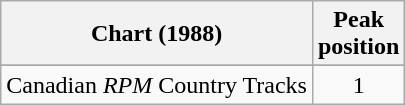<table class="wikitable sortable">
<tr>
<th align="left">Chart (1988)</th>
<th align="center">Peak<br>position</th>
</tr>
<tr>
</tr>
<tr>
<td align="left">Canadian <em>RPM</em> Country Tracks</td>
<td align="center">1</td>
</tr>
</table>
